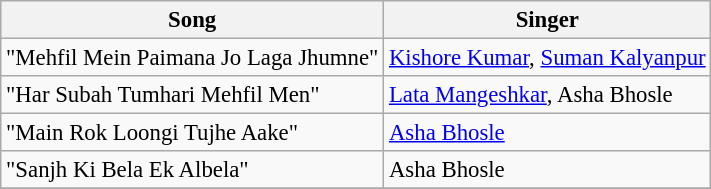<table class="wikitable" style="font-size:95%;">
<tr>
<th>Song</th>
<th>Singer</th>
</tr>
<tr>
<td>"Mehfil Mein Paimana Jo Laga Jhumne"</td>
<td><a href='#'>Kishore Kumar</a>, <a href='#'>Suman Kalyanpur</a></td>
</tr>
<tr>
<td>"Har Subah Tumhari Mehfil Men"</td>
<td><a href='#'>Lata Mangeshkar</a>, Asha Bhosle</td>
</tr>
<tr>
<td>"Main Rok Loongi Tujhe Aake"</td>
<td><a href='#'>Asha Bhosle</a></td>
</tr>
<tr>
<td>"Sanjh Ki Bela Ek Albela"</td>
<td>Asha Bhosle</td>
</tr>
<tr>
</tr>
</table>
